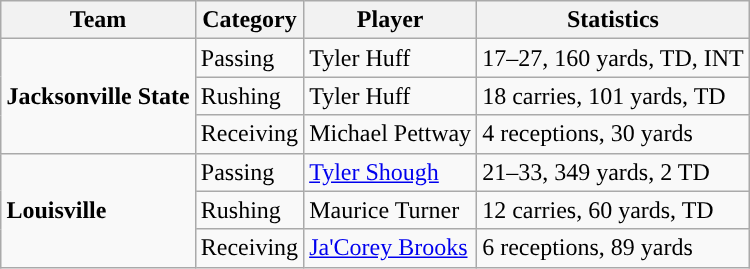<table class="wikitable" style="float: right;">
<tr>
<th>Team</th>
<th>Category</th>
<th>Player</th>
<th>Statistics</th>
</tr>
<tr>
<td rowspan=3><strong>Jacksonville State</strong></td>
<td>Passing</td>
<td>Tyler Huff</td>
<td>17–27, 160 yards, TD, INT</td>
</tr>
<tr>
<td>Rushing</td>
<td>Tyler Huff</td>
<td>18 carries, 101 yards, TD</td>
</tr>
<tr>
<td>Receiving</td>
<td>Michael Pettway</td>
<td>4 receptions, 30 yards</td>
</tr>
<tr>
<td rowspan=3><strong>Louisville</strong></td>
<td>Passing</td>
<td><a href='#'>Tyler Shough</a></td>
<td>21–33, 349 yards, 2 TD</td>
</tr>
<tr>
<td>Rushing</td>
<td>Maurice Turner</td>
<td>12 carries, 60 yards, TD</td>
</tr>
<tr>
<td>Receiving</td>
<td><a href='#'>Ja'Corey Brooks</a></td>
<td>6 receptions, 89 yards</td>
</tr>
</table>
